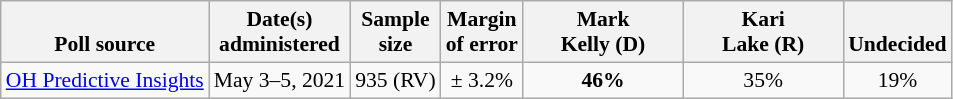<table class="wikitable" style="font-size:90%;text-align:center;">
<tr valign=bottom>
<th>Poll source</th>
<th>Date(s)<br>administered</th>
<th>Sample<br>size</th>
<th>Margin<br>of error</th>
<th style="width:100px;">Mark<br>Kelly (D)</th>
<th style="width:100px;">Kari<br>Lake (R)</th>
<th>Undecided</th>
</tr>
<tr>
<td style="text-align:left;"><a href='#'>OH Predictive Insights</a></td>
<td>May 3–5, 2021</td>
<td>935 (RV)</td>
<td>± 3.2%</td>
<td><strong>46%</strong></td>
<td>35%</td>
<td>19%</td>
</tr>
</table>
